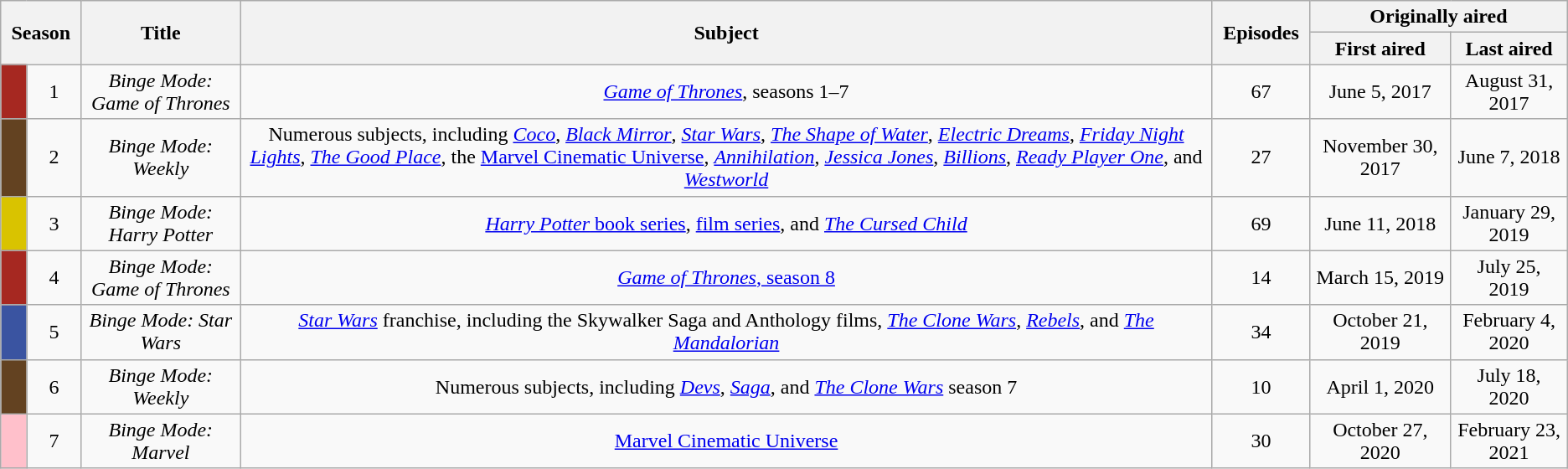<table class="wikitable" style="text-align: center;">
<tr>
<th colspan="2" rowspan="2" style="padding: 0 8px;">Season</th>
<th rowspan="2">Title</th>
<th rowspan="2">Subject</th>
<th rowspan="2" style="padding: 0 8px;">Episodes</th>
<th colspan="2">Originally aired</th>
</tr>
<tr>
<th>First aired</th>
<th>Last aired</th>
</tr>
<tr>
<td style="background: #A62821;"></td>
<td>1</td>
<td><em>Binge Mode: Game of Thrones</em></td>
<td><em><a href='#'>Game of Thrones</a></em>, seasons 1–7</td>
<td>67</td>
<td>June 5, 2017</td>
<td>August 31, 2017</td>
</tr>
<tr>
<td style="background: #634221;"></td>
<td>2</td>
<td><em>Binge Mode: Weekly</em></td>
<td>Numerous subjects, including <a href='#'><em>Coco</em></a>, <em><a href='#'>Black Mirror</a></em>, <em><a href='#'>Star Wars</a></em>, <em><a href='#'>The Shape of Water</a></em>, <a href='#'><em>Electric Dreams</em></a>, <a href='#'><em>Friday Night Lights</em></a>, <em><a href='#'>The Good Place</a></em>, the <a href='#'>Marvel Cinematic Universe</a>, <a href='#'><em>Annihilation</em></a>, <a href='#'><em>Jessica Jones</em></a>, <a href='#'><em>Billions</em></a>, <a href='#'><em>Ready Player One</em></a>, and <a href='#'><em>Westworld</em></a></td>
<td>27</td>
<td style="padding: 0 8px;">November 30, 2017</td>
<td>June 7, 2018</td>
</tr>
<tr>
<td style="background: #D9C300;"></td>
<td>3</td>
<td><em>Binge Mode: Harry Potter</em></td>
<td><a href='#'><em>Harry Potter</em> book series</a>, <a href='#'>film series</a>, and <a href='#'><em>The Cursed Child</em></a></td>
<td>69</td>
<td style="padding: 0 8px;">June 11, 2018</td>
<td>January 29, 2019</td>
</tr>
<tr>
<td style="background: #A62821;"></td>
<td>4</td>
<td><em>Binge Mode: Game of Thrones</em></td>
<td><a href='#'><em>Game of Thrones</em>, season 8</a></td>
<td>14</td>
<td>March 15, 2019</td>
<td>July 25, 2019</td>
</tr>
<tr>
<td style="background: #3A54A1;"></td>
<td>5</td>
<td><em>Binge Mode: Star Wars</em></td>
<td><em><a href='#'>Star Wars</a></em> franchise, including the Skywalker Saga and Anthology films, <a href='#'><em>The Clone Wars</em></a>, <a href='#'><em>Rebels</em></a>, and <em><a href='#'>The Mandalorian</a></em></td>
<td>34</td>
<td>October 21, 2019</td>
<td>February 4, 2020</td>
</tr>
<tr>
<td style="background: #634221;"></td>
<td>6</td>
<td><em>Binge Mode: Weekly</em></td>
<td>Numerous subjects, including <em><a href='#'>Devs</a></em>, <em><a href='#'>Saga</a></em>, and <em><a href='#'>The Clone Wars</a></em> season 7</td>
<td>10</td>
<td>April 1, 2020</td>
<td>July 18, 2020</td>
</tr>
<tr>
<td style="background: #ffc0cb;"></td>
<td>7</td>
<td><em>Binge Mode: Marvel</em></td>
<td><a href='#'>Marvel Cinematic Universe</a></td>
<td>30</td>
<td>October 27, 2020</td>
<td>February 23, 2021</td>
</tr>
</table>
